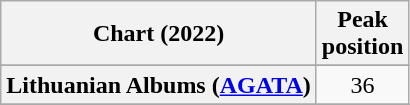<table class="wikitable sortable plainrowheaders" style="text-align:center">
<tr>
<th scope="col">Chart (2022)</th>
<th scope="col">Peak<br>position</th>
</tr>
<tr>
</tr>
<tr>
</tr>
<tr>
</tr>
<tr>
</tr>
<tr>
</tr>
<tr>
<th scope="row">Lithuanian Albums (<a href='#'>AGATA</a>)</th>
<td>36</td>
</tr>
<tr>
</tr>
<tr>
</tr>
<tr>
</tr>
<tr>
</tr>
<tr>
</tr>
<tr>
</tr>
<tr>
</tr>
<tr>
</tr>
</table>
